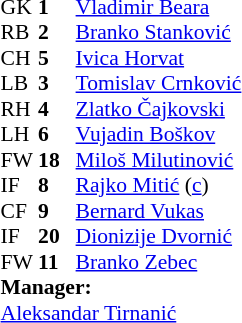<table cellspacing="0" cellpadding="0" style="font-size:90%; margin:auto;">
<tr>
<th width="25"></th>
<th width="25"></th>
</tr>
<tr>
<td>GK</td>
<td><strong> 1</strong></td>
<td><a href='#'>Vladimir Beara</a></td>
</tr>
<tr>
<td>RB</td>
<td><strong> 2</strong></td>
<td><a href='#'>Branko Stanković</a></td>
</tr>
<tr>
<td>CH</td>
<td><strong> 5</strong></td>
<td><a href='#'>Ivica Horvat</a></td>
</tr>
<tr>
<td>LB</td>
<td><strong> 3</strong></td>
<td><a href='#'>Tomislav Crnković</a></td>
</tr>
<tr>
<td>RH</td>
<td><strong> 4</strong></td>
<td><a href='#'>Zlatko Čajkovski</a></td>
</tr>
<tr>
<td>LH</td>
<td><strong> 6</strong></td>
<td><a href='#'>Vujadin Boškov</a></td>
</tr>
<tr>
<td>FW</td>
<td><strong>18</strong></td>
<td><a href='#'>Miloš Milutinović</a></td>
</tr>
<tr>
<td>IF</td>
<td><strong>8</strong></td>
<td><a href='#'>Rajko Mitić</a> (<a href='#'>c</a>)</td>
</tr>
<tr>
<td>CF</td>
<td><strong>9</strong></td>
<td><a href='#'>Bernard Vukas</a></td>
</tr>
<tr>
<td>IF</td>
<td><strong>20</strong></td>
<td><a href='#'>Dionizije Dvornić</a></td>
</tr>
<tr>
<td>FW</td>
<td><strong>11</strong></td>
<td><a href='#'>Branko Zebec</a></td>
</tr>
<tr>
<td colspan=3><strong>Manager:</strong></td>
</tr>
<tr>
<td colspan=4> <a href='#'>Aleksandar Tirnanić</a></td>
</tr>
</table>
